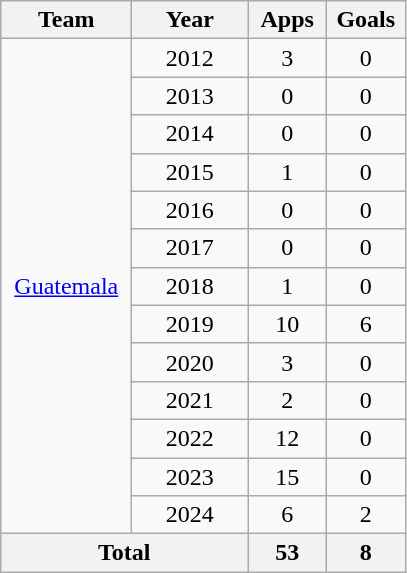<table class="wikitable" style="text-align: center;">
<tr>
<th width="80">Team</th>
<th width="70">Year</th>
<th width="45">Apps</th>
<th width="45">Goals</th>
</tr>
<tr>
<td rowspan=13><a href='#'>Guatemala</a></td>
<td>2012</td>
<td>3</td>
<td>0</td>
</tr>
<tr>
<td>2013</td>
<td>0</td>
<td>0</td>
</tr>
<tr>
<td>2014</td>
<td>0</td>
<td>0</td>
</tr>
<tr>
<td>2015</td>
<td>1</td>
<td>0</td>
</tr>
<tr>
<td>2016</td>
<td>0</td>
<td>0</td>
</tr>
<tr>
<td>2017</td>
<td>0</td>
<td>0</td>
</tr>
<tr>
<td>2018</td>
<td>1</td>
<td>0</td>
</tr>
<tr>
<td>2019</td>
<td>10</td>
<td>6</td>
</tr>
<tr>
<td>2020</td>
<td>3</td>
<td>0</td>
</tr>
<tr>
<td>2021</td>
<td>2</td>
<td>0</td>
</tr>
<tr>
<td>2022</td>
<td>12</td>
<td>0</td>
</tr>
<tr>
<td>2023</td>
<td>15</td>
<td>0</td>
</tr>
<tr>
<td>2024</td>
<td>6</td>
<td>2</td>
</tr>
<tr>
<th colspan=2>Total</th>
<th>53</th>
<th>8</th>
</tr>
</table>
